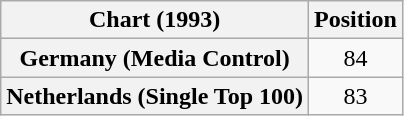<table class="wikitable plainrowheaders" style="text-align:center">
<tr>
<th>Chart (1993)</th>
<th>Position</th>
</tr>
<tr>
<th scope="row">Germany (Media Control)</th>
<td>84</td>
</tr>
<tr>
<th scope="row">Netherlands (Single Top 100)</th>
<td>83</td>
</tr>
</table>
